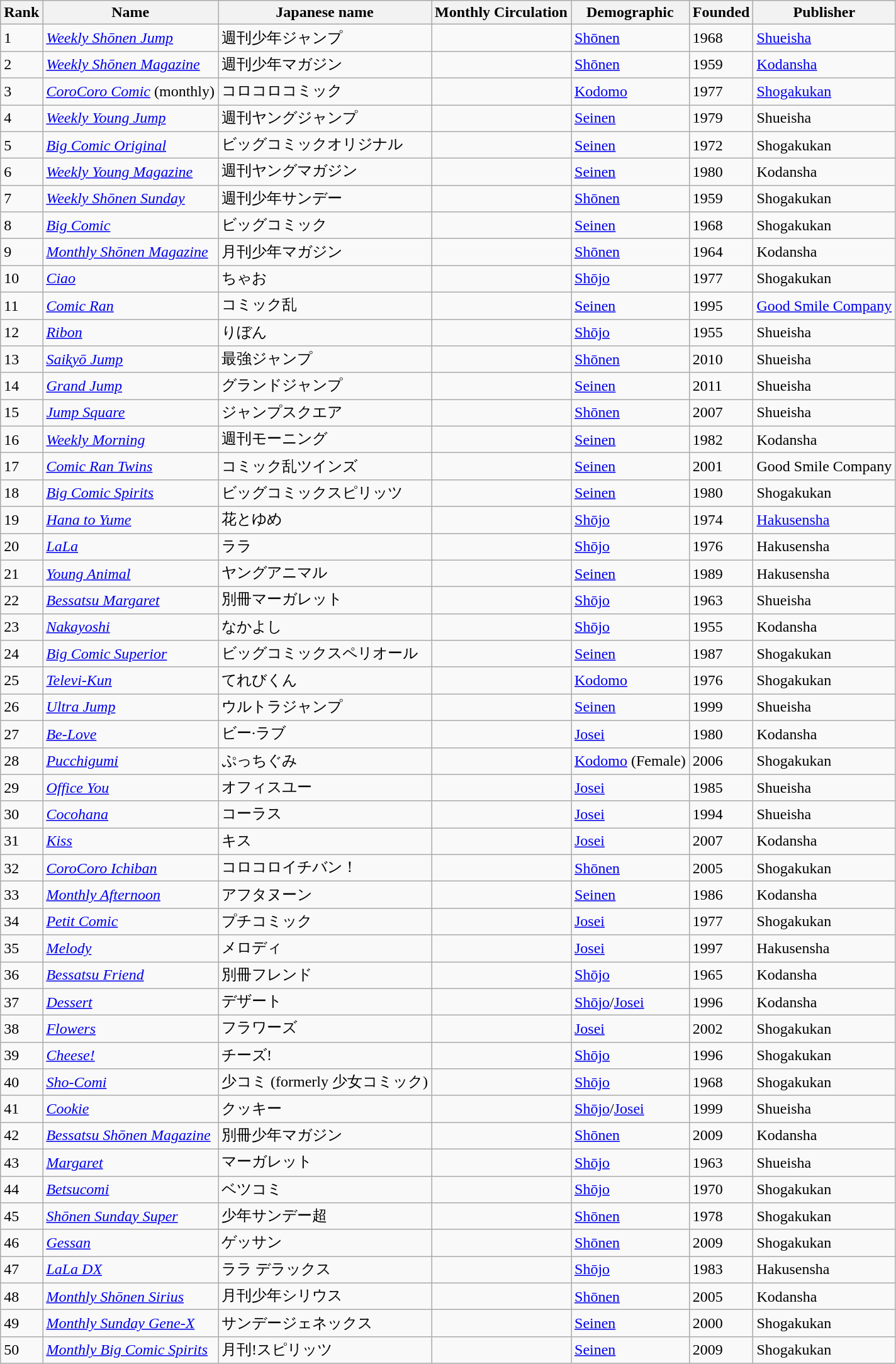<table class="wikitable sortable">
<tr>
<th>Rank</th>
<th>Name</th>
<th>Japanese name</th>
<th>Monthly Circulation</th>
<th>Demographic</th>
<th>Founded</th>
<th>Publisher</th>
</tr>
<tr>
<td>1</td>
<td><em><a href='#'>Weekly Shōnen Jump</a></em></td>
<td>週刊少年ジャンプ</td>
<td></td>
<td><a href='#'>Shōnen</a></td>
<td>1968</td>
<td><a href='#'>Shueisha</a></td>
</tr>
<tr>
<td>2</td>
<td><em><a href='#'>Weekly Shōnen Magazine</a></em></td>
<td>週刊少年マガジン</td>
<td></td>
<td><a href='#'>Shōnen</a></td>
<td>1959</td>
<td><a href='#'>Kodansha</a></td>
</tr>
<tr>
<td>3</td>
<td><em><a href='#'>CoroCoro Comic</a></em> (monthly)</td>
<td>コロコロコミック</td>
<td></td>
<td><a href='#'>Kodomo</a></td>
<td>1977</td>
<td><a href='#'>Shogakukan</a></td>
</tr>
<tr>
<td>4</td>
<td><em><a href='#'>Weekly Young Jump</a></em></td>
<td>週刊ヤングジャンプ</td>
<td></td>
<td><a href='#'>Seinen</a></td>
<td>1979</td>
<td>Shueisha</td>
</tr>
<tr>
<td>5</td>
<td><em><a href='#'>Big Comic Original</a></em></td>
<td>ビッグコミックオリジナル</td>
<td></td>
<td><a href='#'>Seinen</a></td>
<td>1972</td>
<td>Shogakukan</td>
</tr>
<tr>
<td>6</td>
<td><em><a href='#'>Weekly Young Magazine</a></em></td>
<td>週刊ヤングマガジン</td>
<td></td>
<td><a href='#'>Seinen</a></td>
<td>1980</td>
<td>Kodansha</td>
</tr>
<tr>
<td>7</td>
<td><em><a href='#'>Weekly Shōnen Sunday</a></em></td>
<td>週刊少年サンデー</td>
<td></td>
<td><a href='#'>Shōnen</a></td>
<td>1959</td>
<td>Shogakukan</td>
</tr>
<tr>
<td>8</td>
<td><em><a href='#'>Big Comic</a></em></td>
<td>ビッグコミック</td>
<td></td>
<td><a href='#'>Seinen</a></td>
<td>1968</td>
<td>Shogakukan</td>
</tr>
<tr>
<td>9</td>
<td><em><a href='#'>Monthly Shōnen Magazine</a></em></td>
<td>月刊少年マガジン</td>
<td></td>
<td><a href='#'>Shōnen</a></td>
<td>1964</td>
<td>Kodansha</td>
</tr>
<tr>
<td>10</td>
<td><em><a href='#'>Ciao</a></em></td>
<td>ちゃお</td>
<td></td>
<td><a href='#'>Shōjo</a></td>
<td>1977</td>
<td>Shogakukan</td>
</tr>
<tr>
<td>11</td>
<td><em><a href='#'>Comic Ran</a></em></td>
<td>コミック乱</td>
<td></td>
<td><a href='#'>Seinen</a></td>
<td>1995</td>
<td><a href='#'>Good Smile Company</a></td>
</tr>
<tr>
<td>12</td>
<td><em><a href='#'>Ribon</a></em></td>
<td>りぼん</td>
<td></td>
<td><a href='#'>Shōjo</a></td>
<td>1955</td>
<td>Shueisha</td>
</tr>
<tr>
<td>13</td>
<td><em><a href='#'>Saikyō Jump</a></em></td>
<td>最強ジャンプ</td>
<td></td>
<td><a href='#'>Shōnen</a></td>
<td>2010</td>
<td>Shueisha</td>
</tr>
<tr>
<td>14</td>
<td><em><a href='#'>Grand Jump</a></em></td>
<td>グランドジャンプ</td>
<td></td>
<td><a href='#'>Seinen</a></td>
<td>2011</td>
<td>Shueisha</td>
</tr>
<tr>
<td>15</td>
<td><em><a href='#'>Jump Square</a></em></td>
<td>ジャンプスクエア</td>
<td></td>
<td><a href='#'>Shōnen</a></td>
<td>2007</td>
<td>Shueisha</td>
</tr>
<tr>
<td>16</td>
<td><em><a href='#'>Weekly Morning</a></em></td>
<td>週刊モーニング</td>
<td></td>
<td><a href='#'>Seinen</a></td>
<td>1982</td>
<td>Kodansha</td>
</tr>
<tr>
<td>17</td>
<td><em><a href='#'>Comic Ran Twins</a></em></td>
<td>コミック乱ツインズ</td>
<td></td>
<td><a href='#'>Seinen</a></td>
<td>2001</td>
<td>Good Smile Company</td>
</tr>
<tr>
<td>18</td>
<td><em><a href='#'>Big Comic Spirits</a></em></td>
<td>ビッグコミックスピリッツ</td>
<td></td>
<td><a href='#'>Seinen</a></td>
<td>1980</td>
<td>Shogakukan</td>
</tr>
<tr>
<td>19</td>
<td><em><a href='#'>Hana to Yume</a></em></td>
<td>花とゆめ</td>
<td></td>
<td><a href='#'>Shōjo</a></td>
<td>1974</td>
<td><a href='#'>Hakusensha</a></td>
</tr>
<tr>
<td>20</td>
<td><em><a href='#'>LaLa</a></em></td>
<td>ララ</td>
<td></td>
<td><a href='#'>Shōjo</a></td>
<td>1976</td>
<td>Hakusensha</td>
</tr>
<tr>
<td>21</td>
<td><em><a href='#'>Young Animal</a></em></td>
<td>ヤングアニマル</td>
<td></td>
<td><a href='#'>Seinen</a></td>
<td>1989</td>
<td>Hakusensha</td>
</tr>
<tr>
<td>22</td>
<td><em><a href='#'>Bessatsu Margaret</a></em></td>
<td>別冊マーガレット</td>
<td></td>
<td><a href='#'>Shōjo</a></td>
<td>1963</td>
<td>Shueisha</td>
</tr>
<tr>
<td>23</td>
<td><em><a href='#'>Nakayoshi</a></em></td>
<td>なかよし</td>
<td></td>
<td><a href='#'>Shōjo</a></td>
<td>1955</td>
<td>Kodansha</td>
</tr>
<tr>
<td>24</td>
<td><em><a href='#'>Big Comic Superior</a></em></td>
<td>ビッグコミックスペリオール</td>
<td></td>
<td><a href='#'>Seinen</a></td>
<td>1987</td>
<td>Shogakukan</td>
</tr>
<tr>
<td>25</td>
<td><em><a href='#'>Televi-Kun</a></em></td>
<td>てれびくん</td>
<td></td>
<td><a href='#'>Kodomo</a></td>
<td>1976</td>
<td>Shogakukan</td>
</tr>
<tr>
<td>26</td>
<td><em><a href='#'>Ultra Jump</a></em></td>
<td>ウルトラジャンプ</td>
<td></td>
<td><a href='#'>Seinen</a></td>
<td>1999</td>
<td>Shueisha</td>
</tr>
<tr>
<td>27</td>
<td><em><a href='#'>Be-Love</a></em></td>
<td>ビー·ラブ</td>
<td></td>
<td><a href='#'>Josei</a></td>
<td>1980</td>
<td>Kodansha</td>
</tr>
<tr>
<td>28</td>
<td><em><a href='#'>Pucchigumi</a></em></td>
<td>ぷっちぐみ</td>
<td></td>
<td><a href='#'>Kodomo</a> (Female)</td>
<td>2006</td>
<td>Shogakukan</td>
</tr>
<tr>
<td>29</td>
<td><em><a href='#'>Office You</a></em></td>
<td>オフィスユー</td>
<td></td>
<td><a href='#'>Josei</a></td>
<td>1985</td>
<td>Shueisha</td>
</tr>
<tr>
<td>30</td>
<td><em><a href='#'>Cocohana</a></em></td>
<td>コーラス</td>
<td></td>
<td><a href='#'>Josei</a></td>
<td>1994</td>
<td>Shueisha</td>
</tr>
<tr>
<td>31</td>
<td><em><a href='#'>Kiss</a></em></td>
<td>キス</td>
<td></td>
<td><a href='#'>Josei</a></td>
<td>2007</td>
<td>Kodansha</td>
</tr>
<tr>
<td>32</td>
<td><em><a href='#'>CoroCoro Ichiban</a></em></td>
<td>コロコロイチバン！</td>
<td></td>
<td><a href='#'>Shōnen</a></td>
<td>2005</td>
<td>Shogakukan</td>
</tr>
<tr>
<td>33</td>
<td><em><a href='#'>Monthly Afternoon</a></em></td>
<td>アフタヌーン</td>
<td></td>
<td><a href='#'>Seinen</a></td>
<td>1986</td>
<td>Kodansha</td>
</tr>
<tr>
<td>34</td>
<td><em><a href='#'>Petit Comic</a></em></td>
<td>プチコミック</td>
<td></td>
<td><a href='#'>Josei</a></td>
<td>1977</td>
<td>Shogakukan</td>
</tr>
<tr>
<td>35</td>
<td><em><a href='#'>Melody</a></em></td>
<td>メロディ</td>
<td></td>
<td><a href='#'>Josei</a></td>
<td>1997</td>
<td>Hakusensha</td>
</tr>
<tr>
<td>36</td>
<td><em><a href='#'>Bessatsu Friend</a></em></td>
<td>別冊フレンド</td>
<td></td>
<td><a href='#'>Shōjo</a></td>
<td>1965</td>
<td>Kodansha</td>
</tr>
<tr>
<td>37</td>
<td><em><a href='#'>Dessert</a></em></td>
<td>デザート</td>
<td></td>
<td><a href='#'>Shōjo</a>/<a href='#'>Josei</a></td>
<td>1996</td>
<td>Kodansha</td>
</tr>
<tr>
<td>38</td>
<td><em><a href='#'>Flowers</a></em></td>
<td>フラワーズ</td>
<td></td>
<td><a href='#'>Josei</a></td>
<td>2002</td>
<td>Shogakukan</td>
</tr>
<tr>
<td>39</td>
<td><em><a href='#'>Cheese!</a></em></td>
<td>チーズ!</td>
<td></td>
<td><a href='#'>Shōjo</a></td>
<td>1996</td>
<td>Shogakukan</td>
</tr>
<tr>
<td>40</td>
<td><em><a href='#'>Sho-Comi</a></em></td>
<td>少コミ (formerly 少女コミック)</td>
<td></td>
<td><a href='#'>Shōjo</a></td>
<td>1968</td>
<td>Shogakukan</td>
</tr>
<tr>
<td>41</td>
<td><em><a href='#'>Cookie</a></em></td>
<td>クッキー</td>
<td></td>
<td><a href='#'>Shōjo</a>/<a href='#'>Josei</a></td>
<td>1999</td>
<td>Shueisha</td>
</tr>
<tr>
<td>42</td>
<td><em><a href='#'>Bessatsu Shōnen Magazine</a></em></td>
<td>別冊少年マガジン</td>
<td></td>
<td><a href='#'>Shōnen</a></td>
<td>2009</td>
<td>Kodansha</td>
</tr>
<tr>
<td>43</td>
<td><em><a href='#'>Margaret</a></em></td>
<td>マーガレット</td>
<td></td>
<td><a href='#'>Shōjo</a></td>
<td>1963</td>
<td>Shueisha</td>
</tr>
<tr>
<td>44</td>
<td><em><a href='#'>Betsucomi</a></em></td>
<td>ベツコミ</td>
<td></td>
<td><a href='#'>Shōjo</a></td>
<td>1970</td>
<td>Shogakukan</td>
</tr>
<tr>
<td>45</td>
<td><em><a href='#'>Shōnen Sunday Super</a></em></td>
<td>少年サンデー超</td>
<td></td>
<td><a href='#'>Shōnen</a></td>
<td>1978</td>
<td>Shogakukan</td>
</tr>
<tr>
<td>46</td>
<td><em><a href='#'>Gessan</a></em></td>
<td>ゲッサン</td>
<td></td>
<td><a href='#'>Shōnen</a></td>
<td>2009</td>
<td>Shogakukan</td>
</tr>
<tr>
<td>47</td>
<td><em><a href='#'>LaLa DX</a></em></td>
<td>ララ デラックス</td>
<td></td>
<td><a href='#'>Shōjo</a></td>
<td>1983</td>
<td>Hakusensha</td>
</tr>
<tr>
<td>48</td>
<td><em><a href='#'>Monthly Shōnen Sirius</a></em></td>
<td>月刊少年シリウス</td>
<td></td>
<td><a href='#'>Shōnen</a></td>
<td>2005</td>
<td>Kodansha</td>
</tr>
<tr>
<td>49</td>
<td><em><a href='#'>Monthly Sunday Gene-X</a></em></td>
<td>サンデージェネックス</td>
<td></td>
<td><a href='#'>Seinen</a></td>
<td>2000</td>
<td>Shogakukan</td>
</tr>
<tr>
<td>50</td>
<td><em><a href='#'>Monthly Big Comic Spirits</a></em></td>
<td>月刊!スピリッツ</td>
<td></td>
<td><a href='#'>Seinen</a></td>
<td>2009</td>
<td>Shogakukan</td>
</tr>
</table>
